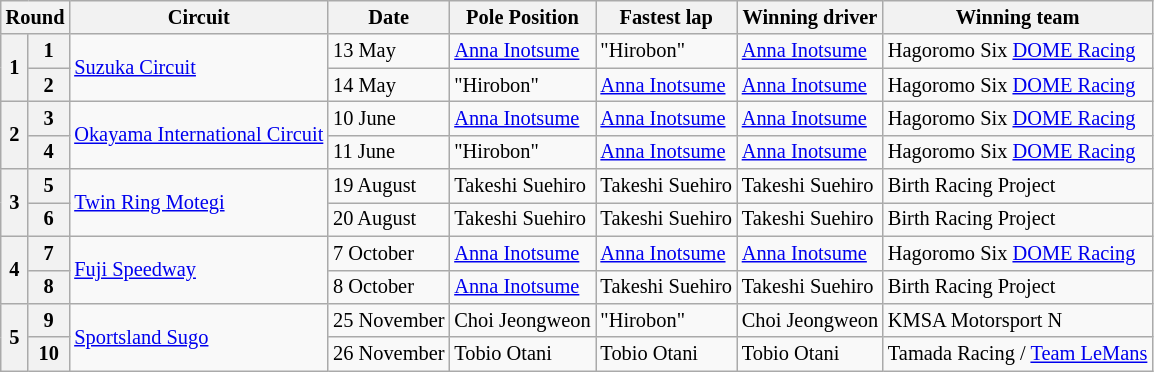<table class="wikitable" style="font-size:85%">
<tr>
<th colspan="2">Round</th>
<th>Circuit</th>
<th>Date</th>
<th>Pole Position</th>
<th>Fastest lap</th>
<th>Winning driver</th>
<th>Winning team</th>
</tr>
<tr>
<th rowspan="2">1</th>
<th>1</th>
<td rowspan="2"><a href='#'>Suzuka Circuit</a></td>
<td>13 May</td>
<td> <a href='#'>Anna Inotsume</a></td>
<td> "Hirobon"</td>
<td> <a href='#'>Anna Inotsume</a></td>
<td> Hagoromo Six <a href='#'>DOME Racing</a></td>
</tr>
<tr>
<th>2</th>
<td>14 May</td>
<td> "Hirobon"</td>
<td> <a href='#'>Anna Inotsume</a></td>
<td> <a href='#'>Anna Inotsume</a></td>
<td> Hagoromo Six <a href='#'>DOME Racing</a></td>
</tr>
<tr>
<th rowspan="2">2</th>
<th>3</th>
<td rowspan="2"><a href='#'>Okayama International Circuit</a></td>
<td>10 June</td>
<td> <a href='#'>Anna Inotsume</a></td>
<td> <a href='#'>Anna Inotsume</a></td>
<td> <a href='#'>Anna Inotsume</a></td>
<td> Hagoromo Six <a href='#'>DOME Racing</a></td>
</tr>
<tr>
<th>4</th>
<td>11 June</td>
<td> "Hirobon"</td>
<td> <a href='#'>Anna Inotsume</a></td>
<td> <a href='#'>Anna Inotsume</a></td>
<td> Hagoromo Six <a href='#'>DOME Racing</a></td>
</tr>
<tr>
<th rowspan="2">3</th>
<th>5</th>
<td rowspan="2"><a href='#'>Twin Ring Motegi</a></td>
<td>19 August</td>
<td> Takeshi Suehiro</td>
<td> Takeshi Suehiro</td>
<td> Takeshi Suehiro</td>
<td> Birth Racing Project</td>
</tr>
<tr>
<th>6</th>
<td>20 August</td>
<td> Takeshi Suehiro</td>
<td> Takeshi Suehiro</td>
<td> Takeshi Suehiro</td>
<td> Birth Racing Project</td>
</tr>
<tr>
<th rowspan="2">4</th>
<th>7</th>
<td rowspan="2"><a href='#'>Fuji Speedway</a></td>
<td>7 October</td>
<td> <a href='#'>Anna Inotsume</a></td>
<td> <a href='#'>Anna Inotsume</a></td>
<td> <a href='#'>Anna Inotsume</a></td>
<td> Hagoromo Six <a href='#'>DOME Racing</a></td>
</tr>
<tr>
<th>8</th>
<td>8 October</td>
<td> <a href='#'>Anna Inotsume</a></td>
<td> Takeshi Suehiro</td>
<td> Takeshi Suehiro</td>
<td> Birth Racing Project</td>
</tr>
<tr>
<th rowspan="2">5</th>
<th>9</th>
<td rowspan="2"><a href='#'>Sportsland Sugo</a></td>
<td>25 November</td>
<td> Choi Jeongweon</td>
<td> "Hirobon"</td>
<td> Choi Jeongweon</td>
<td> KMSA Motorsport N</td>
</tr>
<tr>
<th>10</th>
<td>26 November</td>
<td> Tobio Otani</td>
<td> Tobio Otani</td>
<td> Tobio Otani</td>
<td> Tamada Racing / <a href='#'>Team LeMans</a></td>
</tr>
</table>
